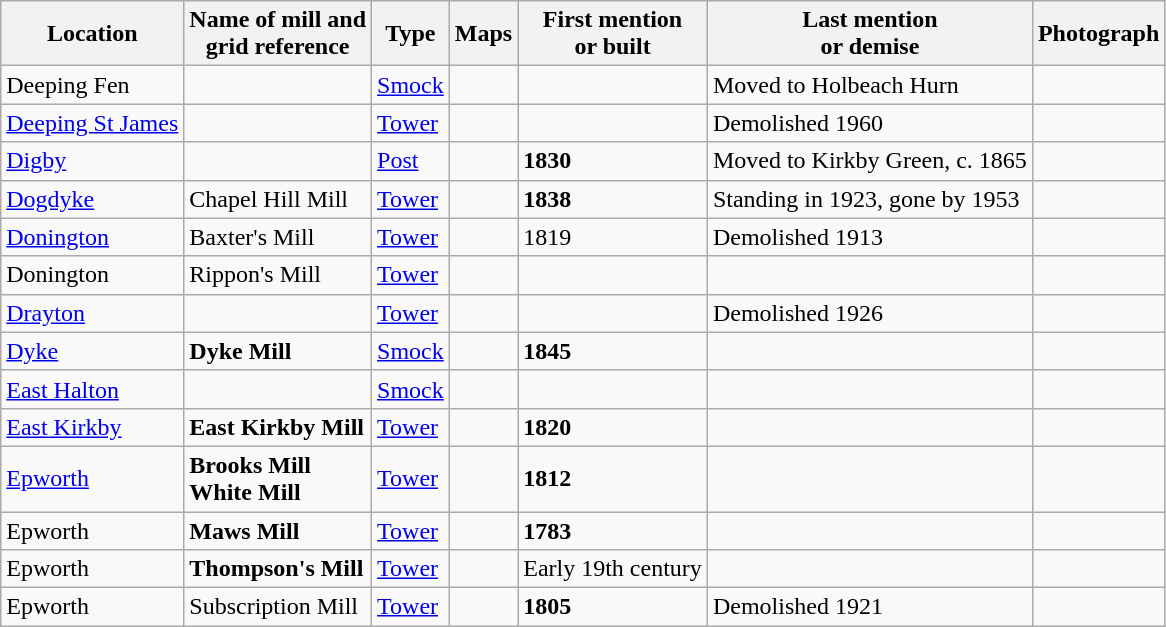<table class="wikitable">
<tr>
<th>Location</th>
<th>Name of mill and<br>grid reference</th>
<th>Type</th>
<th>Maps</th>
<th>First mention<br>or built</th>
<th>Last mention<br> or demise</th>
<th>Photograph</th>
</tr>
<tr>
<td>Deeping Fen</td>
<td></td>
<td><a href='#'>Smock</a></td>
<td></td>
<td></td>
<td>Moved to Holbeach Hurn</td>
<td></td>
</tr>
<tr>
<td><a href='#'>Deeping St James</a></td>
<td></td>
<td><a href='#'>Tower</a></td>
<td></td>
<td></td>
<td>Demolished 1960</td>
<td></td>
</tr>
<tr>
<td><a href='#'>Digby</a></td>
<td></td>
<td><a href='#'>Post</a></td>
<td></td>
<td><strong>1830</strong></td>
<td>Moved to Kirkby Green, c. 1865</td>
<td></td>
</tr>
<tr>
<td><a href='#'>Dogdyke</a></td>
<td>Chapel Hill Mill<br></td>
<td><a href='#'>Tower</a></td>
<td></td>
<td><strong>1838</strong></td>
<td>Standing in 1923, gone by 1953<br></td>
<td></td>
</tr>
<tr>
<td><a href='#'>Donington</a></td>
<td>Baxter's Mill<br></td>
<td><a href='#'>Tower</a></td>
<td></td>
<td>1819</td>
<td>Demolished 1913<br></td>
<td></td>
</tr>
<tr>
<td>Donington</td>
<td>Rippon's Mill<br></td>
<td><a href='#'>Tower</a></td>
<td></td>
<td></td>
<td></td>
<td></td>
</tr>
<tr>
<td><a href='#'>Drayton</a></td>
<td></td>
<td><a href='#'>Tower</a></td>
<td></td>
<td></td>
<td>Demolished 1926</td>
<td></td>
</tr>
<tr>
<td><a href='#'>Dyke</a></td>
<td><strong>Dyke Mill</strong><br></td>
<td><a href='#'>Smock</a></td>
<td></td>
<td><strong>1845</strong></td>
<td></td>
<td></td>
</tr>
<tr>
<td><a href='#'>East Halton</a></td>
<td></td>
<td><a href='#'>Smock</a></td>
<td></td>
<td></td>
<td></td>
<td></td>
</tr>
<tr>
<td><a href='#'>East Kirkby</a></td>
<td><strong>East Kirkby Mill</strong><br></td>
<td><a href='#'>Tower</a></td>
<td></td>
<td><strong>1820</strong></td>
<td></td>
<td></td>
</tr>
<tr>
<td><a href='#'>Epworth</a></td>
<td><strong>Brooks Mill<br>White Mill</strong><br></td>
<td><a href='#'>Tower</a></td>
<td></td>
<td><strong>1812</strong></td>
<td></td>
<td></td>
</tr>
<tr>
<td>Epworth</td>
<td><strong>Maws Mill</strong><br></td>
<td><a href='#'>Tower</a></td>
<td></td>
<td><strong>1783</strong></td>
<td></td>
<td></td>
</tr>
<tr>
<td>Epworth</td>
<td><strong>Thompson's Mill</strong><br></td>
<td><a href='#'>Tower</a></td>
<td></td>
<td>Early 19th century</td>
<td></td>
<td></td>
</tr>
<tr>
<td>Epworth</td>
<td>Subscription Mill</td>
<td><a href='#'>Tower</a></td>
<td></td>
<td><strong>1805</strong></td>
<td>Demolished 1921</td>
<td></td>
</tr>
</table>
